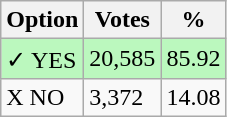<table class="wikitable">
<tr>
<th>Option</th>
<th>Votes</th>
<th>%</th>
</tr>
<tr>
<td style=background:#bbf8be>✓ YES</td>
<td style=background:#bbf8be>20,585</td>
<td style=background:#bbf8be>85.92</td>
</tr>
<tr>
<td>X NO</td>
<td>3,372</td>
<td>14.08</td>
</tr>
</table>
